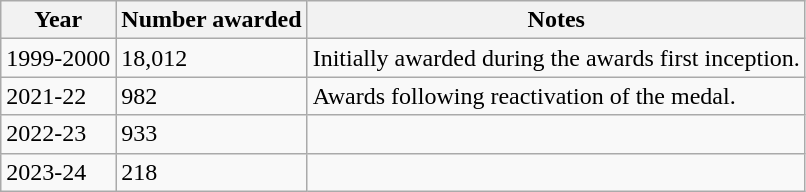<table class="wikitable" style="text-align:left;">
<tr>
<th>Year</th>
<th>Number awarded</th>
<th>Notes</th>
</tr>
<tr>
<td>1999-2000</td>
<td>18,012</td>
<td>Initially awarded during the awards first inception.</td>
</tr>
<tr>
<td>2021-22</td>
<td>982</td>
<td>Awards following reactivation of the medal.</td>
</tr>
<tr>
<td>2022-23</td>
<td>933</td>
<td></td>
</tr>
<tr>
<td>2023-24</td>
<td>218</td>
<td></td>
</tr>
</table>
